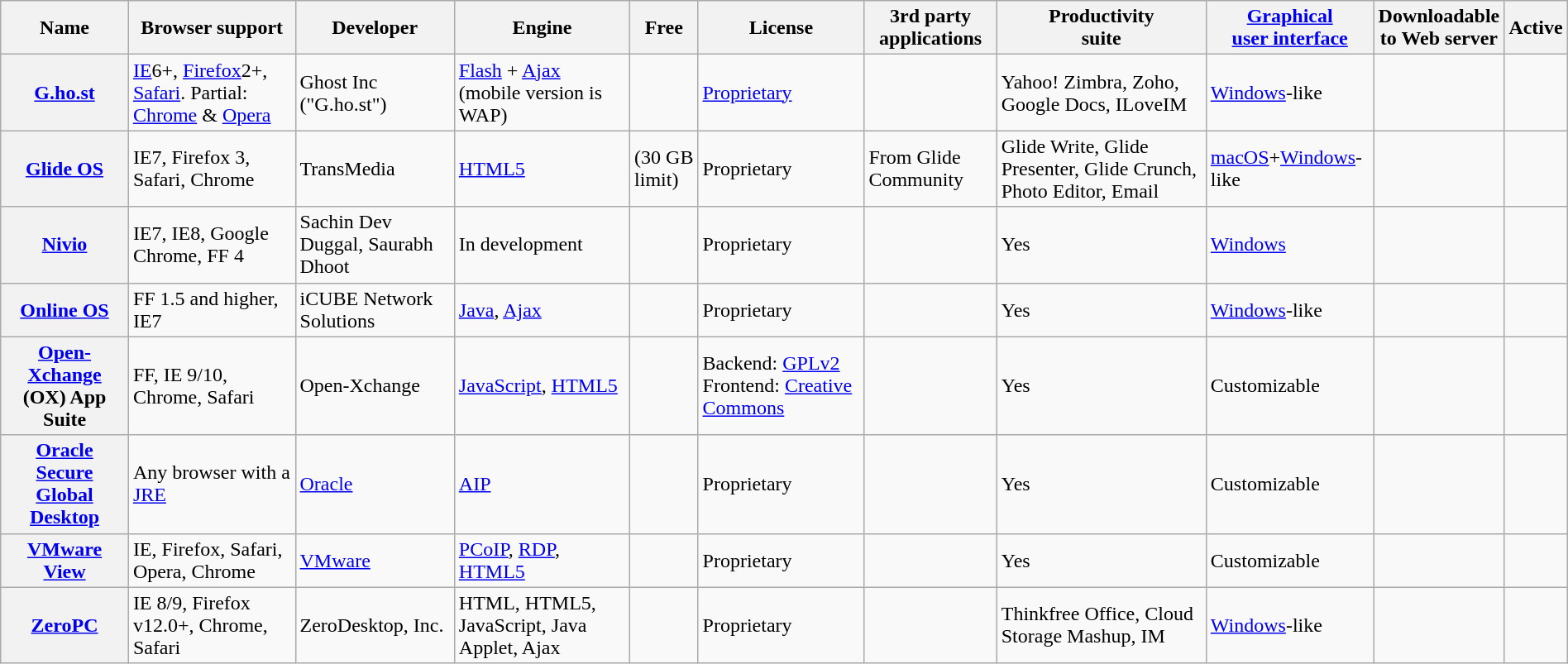<table class="wikitable sortable" style="width: 100%">
<tr>
<th>Name</th>
<th>Browser support</th>
<th>Developer</th>
<th>Engine</th>
<th>Free</th>
<th>License</th>
<th>3rd party<br>applications</th>
<th>Productivity<br>suite</th>
<th><a href='#'>Graphical<br>user interface</a></th>
<th>Downloadable<br>to Web server</th>
<th>Active</th>
</tr>
<tr>
<th><a href='#'>G.ho.st</a></th>
<td><a href='#'>IE</a>6+, <a href='#'>Firefox</a>2+, <a href='#'>Safari</a>. Partial: <a href='#'>Chrome</a> & <a href='#'>Opera</a></td>
<td>Ghost Inc ("G.ho.st")</td>
<td><a href='#'>Flash</a> + <a href='#'>Ajax</a> (mobile version is WAP)</td>
<td></td>
<td><a href='#'>Proprietary</a></td>
<td></td>
<td>Yahoo! Zimbra, Zoho, Google Docs, ILoveIM</td>
<td><a href='#'>Windows</a>-like</td>
<td></td>
<td></td>
</tr>
<tr>
<th><a href='#'>Glide OS</a></th>
<td>IE7, Firefox 3, Safari, Chrome</td>
<td>TransMedia</td>
<td><a href='#'>HTML5</a></td>
<td> (30 GB limit)</td>
<td>Proprietary</td>
<td>From Glide Community</td>
<td>Glide Write, Glide Presenter, Glide Crunch, Photo Editor, Email</td>
<td><a href='#'>macOS</a>+<a href='#'>Windows</a>-like</td>
<td></td>
<td></td>
</tr>
<tr>
<th><a href='#'>Nivio</a></th>
<td>IE7, IE8, Google Chrome, FF 4</td>
<td>Sachin Dev Duggal, Saurabh Dhoot</td>
<td>In development</td>
<td></td>
<td>Proprietary</td>
<td></td>
<td>Yes</td>
<td><a href='#'>Windows</a></td>
<td></td>
<td></td>
</tr>
<tr>
<th><a href='#'>Online OS</a></th>
<td>FF 1.5 and higher, IE7</td>
<td>iCUBE Network Solutions</td>
<td><a href='#'>Java</a>, <a href='#'>Ajax</a></td>
<td></td>
<td>Proprietary</td>
<td></td>
<td>Yes</td>
<td><a href='#'>Windows</a>-like</td>
<td></td>
<td></td>
</tr>
<tr>
<th><a href='#'>Open-Xchange</a> (OX) App Suite</th>
<td>FF, IE 9/10, Chrome, Safari</td>
<td>Open-Xchange</td>
<td><a href='#'>JavaScript</a>, <a href='#'>HTML5</a></td>
<td></td>
<td>Backend: <a href='#'>GPLv2</a> Frontend: <a href='#'>Creative Commons</a></td>
<td></td>
<td>Yes</td>
<td>Customizable</td>
<td></td>
<td></td>
</tr>
<tr>
<th><a href='#'>Oracle Secure Global Desktop</a></th>
<td>Any browser with a <a href='#'>JRE</a></td>
<td><a href='#'>Oracle</a></td>
<td><a href='#'>AIP</a></td>
<td></td>
<td>Proprietary</td>
<td></td>
<td>Yes</td>
<td>Customizable</td>
<td></td>
</tr>
<tr>
<th><a href='#'>VMware View</a></th>
<td>IE, Firefox, Safari, Opera, Chrome</td>
<td><a href='#'>VMware</a></td>
<td><a href='#'>PCoIP</a>, <a href='#'>RDP</a>, <a href='#'>HTML5</a></td>
<td></td>
<td>Proprietary</td>
<td></td>
<td>Yes</td>
<td>Customizable</td>
<td></td>
<td></td>
</tr>
<tr>
<th><a href='#'>ZeroPC</a></th>
<td>IE 8/9, Firefox v12.0+, Chrome, Safari</td>
<td>ZeroDesktop, Inc.</td>
<td>HTML, HTML5, JavaScript, Java Applet, Ajax</td>
<td></td>
<td>Proprietary</td>
<td></td>
<td>Thinkfree Office, Cloud Storage Mashup, IM</td>
<td><a href='#'>Windows</a>-like</td>
<td></td>
<td></td>
</tr>
</table>
